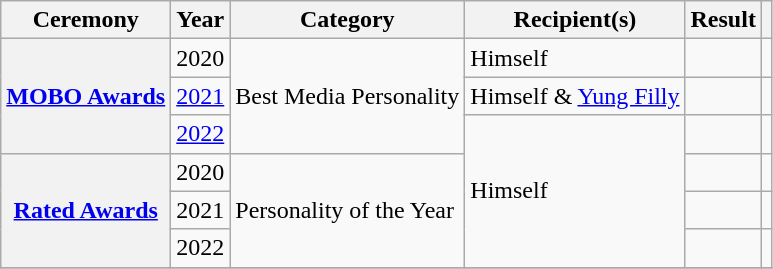<table class="wikitable plainrowheaders sortable">
<tr>
<th scope="col">Ceremony</th>
<th scope="col">Year</th>
<th scope="col">Category</th>
<th scope="col">Recipient(s)</th>
<th scope="col">Result</th>
<th class="unsortable" scope="col"></th>
</tr>
<tr>
<th rowspan="3" scope="row"><a href='#'>MOBO Awards</a></th>
<td>2020</td>
<td rowspan="3">Best Media Personality</td>
<td>Himself</td>
<td></td>
<td align="center"></td>
</tr>
<tr>
<td><a href='#'>2021</a></td>
<td>Himself & <a href='#'>Yung Filly</a></td>
<td></td>
<td align="center"></td>
</tr>
<tr>
<td><a href='#'>2022</a></td>
<td rowspan="4">Himself</td>
<td></td>
<td align="center"></td>
</tr>
<tr>
<th rowspan="3" scope="row"><a href='#'>Rated Awards</a></th>
<td>2020</td>
<td rowspan="3">Personality of the Year</td>
<td></td>
<td align="center"></td>
</tr>
<tr>
<td>2021</td>
<td></td>
<td align="center"></td>
</tr>
<tr>
<td>2022</td>
<td></td>
<td align="center"></td>
</tr>
<tr>
</tr>
</table>
